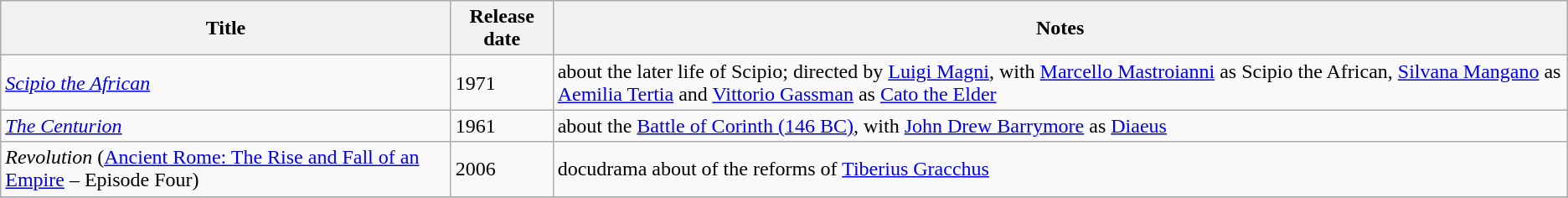<table class="wikitable sortable">
<tr>
<th scope="col">Title</th>
<th scope="col">Release date</th>
<th scope="col" class="unsortable">Notes</th>
</tr>
<tr>
<td><em><a href='#'>Scipio the African</a></em></td>
<td>1971</td>
<td>about the later life of Scipio; directed by <a href='#'>Luigi Magni</a>, with <a href='#'>Marcello Mastroianni</a> as Scipio the African, <a href='#'>Silvana Mangano</a> as <a href='#'>Aemilia Tertia</a> and <a href='#'>Vittorio Gassman</a> as <a href='#'>Cato the Elder</a></td>
</tr>
<tr>
<td><em><a href='#'>The Centurion</a></em></td>
<td>1961</td>
<td>about the <a href='#'>Battle of Corinth (146 BC)</a>, with <a href='#'>John Drew Barrymore</a> as <a href='#'>Diaeus</a></td>
</tr>
<tr>
<td><em>Revolution</em> (<a href='#'>Ancient Rome: The Rise and Fall of an Empire</a> – Episode Four)</td>
<td>2006</td>
<td>docudrama about of the reforms of <a href='#'>Tiberius Gracchus</a></td>
</tr>
<tr>
</tr>
</table>
